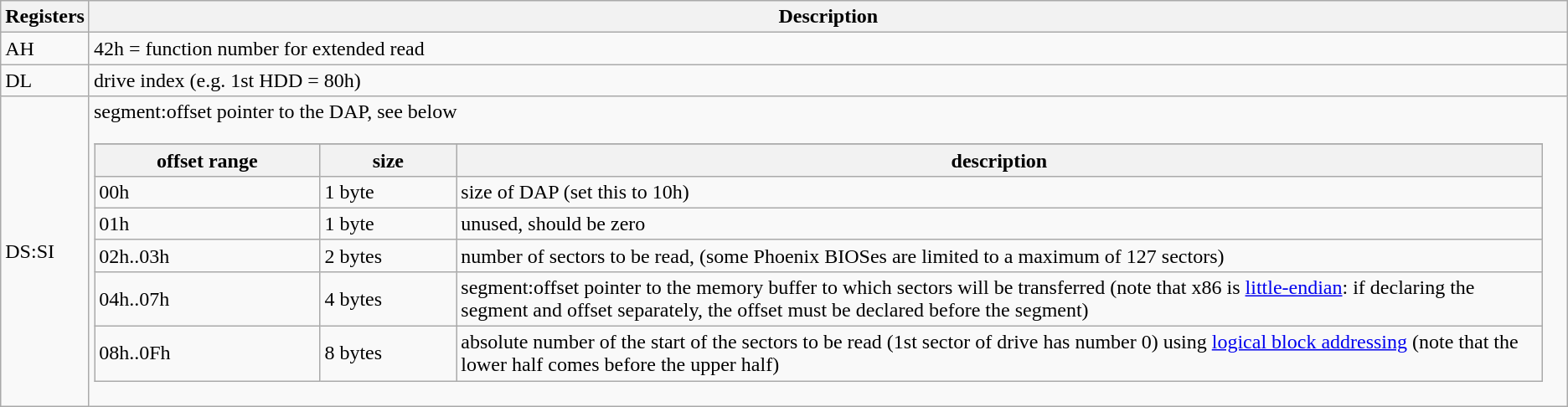<table class="wikitable">
<tr ---->
<th>Registers</th>
<th>Description</th>
</tr>
<tr ---->
<td>AH</td>
<td>42h = function number for extended read</td>
</tr>
<tr ---->
<td>DL</td>
<td>drive index (e.g. 1st HDD = 80h)</td>
</tr>
<tr ---->
<td>DS:SI</td>
<td>segment:offset pointer to the DAP, see below<br><table class="wikitable">
<tr ---->
</tr>
<tr ---->
<th>offset range</th>
<th>size</th>
<th width="75%">description</th>
</tr>
<tr ---->
<td>00h</td>
<td>1 byte</td>
<td>size of DAP (set this to 10h)</td>
</tr>
<tr ---->
<td>01h</td>
<td>1 byte</td>
<td>unused, should be zero</td>
</tr>
<tr ---->
<td>02h..03h</td>
<td>2 bytes</td>
<td>number of sectors to be read, (some Phoenix BIOSes are limited to a maximum of 127 sectors)</td>
</tr>
<tr ---->
<td>04h..07h</td>
<td>4 bytes</td>
<td>segment:offset pointer to the memory buffer to which sectors will be transferred (note that x86 is <a href='#'>little-endian</a>: if declaring the segment and offset separately, the offset must be declared before the segment)</td>
</tr>
<tr ---->
<td>08h..0Fh</td>
<td>8 bytes</td>
<td>absolute number of the start of the sectors to be read (1st sector of drive has number 0) using <a href='#'>logical block addressing</a> (note that the lower half comes before the upper half)</td>
</tr>
</table>
</td>
</tr>
</table>
